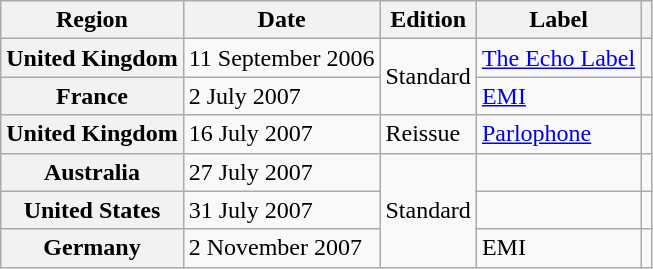<table class="wikitable plainrowheaders">
<tr>
<th scope="col">Region</th>
<th scope="col">Date</th>
<th scope="col">Edition</th>
<th scope="col">Label</th>
<th scope="col"></th>
</tr>
<tr>
<th scope="row">United Kingdom</th>
<td>11 September 2006</td>
<td rowspan="2">Standard</td>
<td><a href='#'>The Echo Label</a></td>
<td align="center"></td>
</tr>
<tr>
<th scope="row">France</th>
<td>2 July 2007</td>
<td><a href='#'>EMI</a></td>
<td align="center"></td>
</tr>
<tr>
<th scope="row">United Kingdom</th>
<td>16 July 2007</td>
<td>Reissue</td>
<td><a href='#'>Parlophone</a></td>
<td align="center"></td>
</tr>
<tr>
<th scope="row">Australia</th>
<td>27 July 2007</td>
<td rowspan="3">Standard</td>
<td></td>
<td align="center"></td>
</tr>
<tr>
<th scope="row">United States</th>
<td>31 July 2007</td>
<td></td>
<td align="center"></td>
</tr>
<tr>
<th scope="row">Germany</th>
<td>2 November 2007</td>
<td>EMI</td>
<td align="center"></td>
</tr>
</table>
